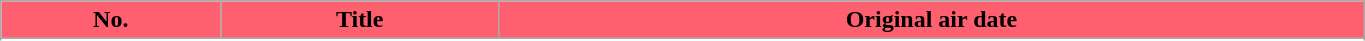<table class="wikitable plainrowheaders" width="72%">
<tr>
<th scope="col" style="background-color: #FF6070;"><span>No.</span></th>
<th scope="col" style="background-color: #FF6070;"><span>Title</span></th>
<th scope="col" style="background-color: #FF6070;"><span>Original air date</span></th>
</tr>
<tr>
</tr>
<tr>
</tr>
<tr>
</tr>
<tr>
</tr>
<tr>
</tr>
<tr>
</tr>
<tr>
</tr>
<tr>
</tr>
<tr>
</tr>
<tr>
</tr>
<tr>
</tr>
<tr>
</tr>
<tr>
</tr>
<tr>
</tr>
</table>
